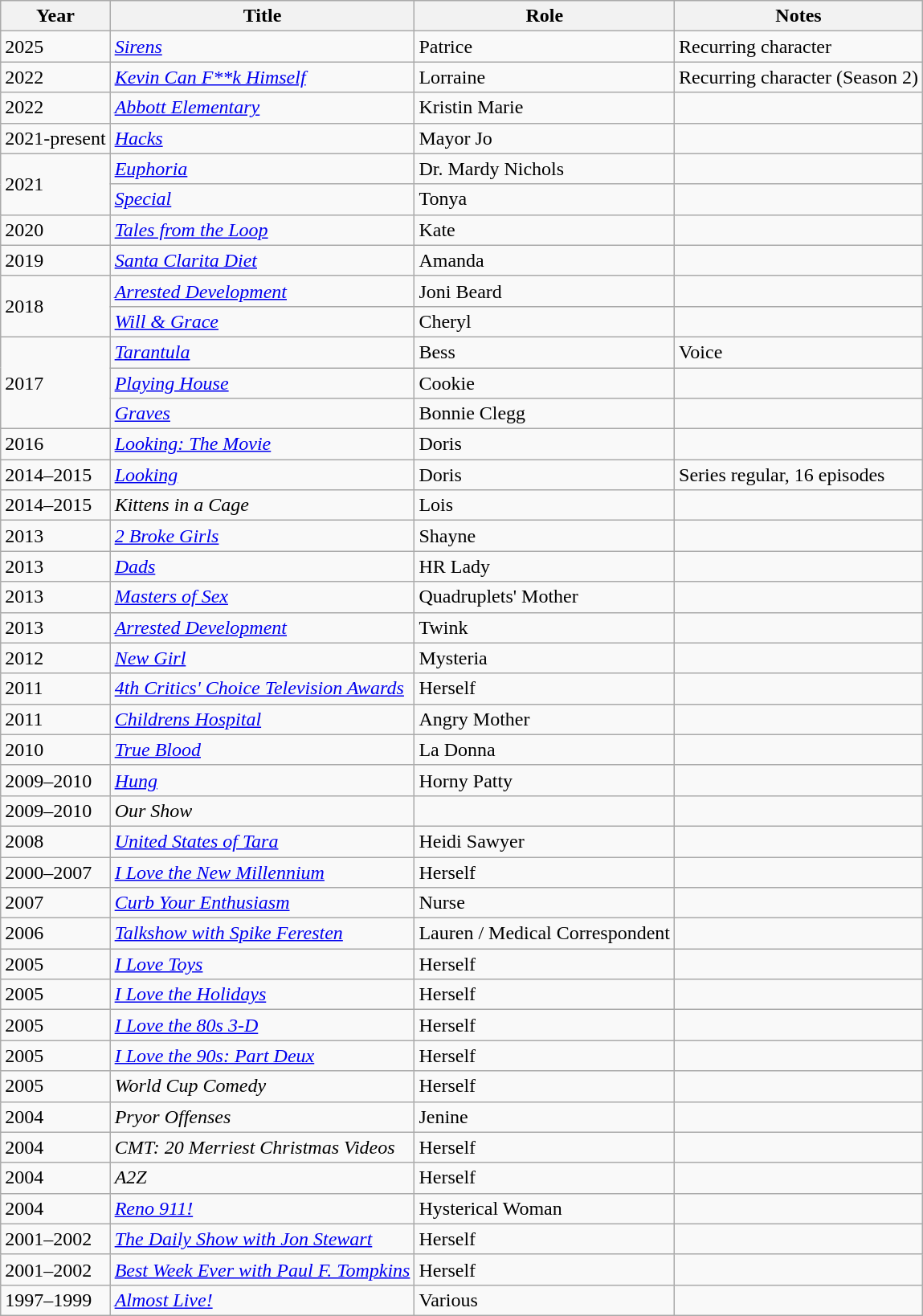<table class="wikitable sortable">
<tr>
<th>Year</th>
<th>Title</th>
<th>Role</th>
<th>Notes</th>
</tr>
<tr>
<td>2025</td>
<td><em><a href='#'>Sirens</a></em></td>
<td>Patrice</td>
<td>Recurring character</td>
</tr>
<tr>
<td>2022</td>
<td><em><a href='#'>Kevin Can F**k Himself</a></em></td>
<td>Lorraine</td>
<td>Recurring character (Season 2)</td>
</tr>
<tr>
<td>2022</td>
<td><em><a href='#'>Abbott Elementary</a></em></td>
<td>Kristin Marie</td>
<td></td>
</tr>
<tr>
<td>2021-present</td>
<td><em><a href='#'>Hacks</a></em></td>
<td>Mayor Jo</td>
<td></td>
</tr>
<tr>
<td rowspan=2>2021</td>
<td><em><a href='#'>Euphoria</a></em></td>
<td>Dr. Mardy Nichols</td>
<td></td>
</tr>
<tr>
<td><em><a href='#'>Special</a></em></td>
<td>Tonya</td>
<td></td>
</tr>
<tr>
<td>2020</td>
<td><em><a href='#'>Tales from the Loop</a></em></td>
<td>Kate</td>
<td></td>
</tr>
<tr>
<td>2019</td>
<td><em><a href='#'>Santa Clarita Diet</a></em></td>
<td>Amanda</td>
<td></td>
</tr>
<tr>
<td rowspan="2">2018</td>
<td><em><a href='#'>Arrested Development</a></em></td>
<td>Joni Beard</td>
<td></td>
</tr>
<tr>
<td><em><a href='#'>Will & Grace</a></em></td>
<td>Cheryl</td>
<td></td>
</tr>
<tr>
<td rowspan="3">2017</td>
<td><em><a href='#'>Tarantula</a></em></td>
<td>Bess</td>
<td>Voice</td>
</tr>
<tr>
<td><em><a href='#'>Playing House</a></em></td>
<td>Cookie</td>
<td></td>
</tr>
<tr>
<td><em><a href='#'>Graves</a></em></td>
<td>Bonnie Clegg</td>
<td></td>
</tr>
<tr>
<td>2016</td>
<td><em><a href='#'>Looking: The Movie</a></em></td>
<td>Doris</td>
<td></td>
</tr>
<tr>
<td>2014–2015</td>
<td><em><a href='#'>Looking</a></em></td>
<td>Doris</td>
<td>Series regular, 16 episodes</td>
</tr>
<tr>
<td>2014–2015</td>
<td><em>Kittens in a Cage</em></td>
<td>Lois</td>
<td></td>
</tr>
<tr>
<td>2013</td>
<td><em><a href='#'>2 Broke Girls</a></em></td>
<td>Shayne</td>
<td></td>
</tr>
<tr>
<td>2013</td>
<td><a href='#'><em>Dads</em></a></td>
<td>HR Lady</td>
<td></td>
</tr>
<tr>
<td>2013</td>
<td><em><a href='#'>Masters of Sex</a></em></td>
<td>Quadruplets' Mother</td>
<td></td>
</tr>
<tr>
<td>2013</td>
<td><a href='#'><em>Arrested Development</em></a></td>
<td>Twink</td>
<td></td>
</tr>
<tr>
<td>2012</td>
<td><em><a href='#'>New Girl</a></em></td>
<td>Mysteria</td>
<td></td>
</tr>
<tr>
<td>2011</td>
<td><em><a href='#'>4th Critics' Choice Television Awards</a></em></td>
<td>Herself</td>
<td></td>
</tr>
<tr>
<td>2011</td>
<td><em><a href='#'>Childrens Hospital</a></em></td>
<td>Angry Mother</td>
<td></td>
</tr>
<tr>
<td>2010</td>
<td><em><a href='#'>True Blood</a></em></td>
<td>La Donna</td>
<td></td>
</tr>
<tr>
<td>2009–2010</td>
<td><a href='#'><em>Hung</em></a></td>
<td>Horny Patty</td>
<td></td>
</tr>
<tr>
<td>2009–2010</td>
<td><em>Our Show</em></td>
<td></td>
<td></td>
</tr>
<tr>
<td>2008</td>
<td><em><a href='#'>United States of Tara</a></em></td>
<td>Heidi Sawyer</td>
<td></td>
</tr>
<tr>
<td>2000–2007</td>
<td><em><a href='#'>I Love the New Millennium</a></em></td>
<td>Herself</td>
<td></td>
</tr>
<tr>
<td>2007</td>
<td><em><a href='#'>Curb Your Enthusiasm</a></em></td>
<td>Nurse</td>
<td></td>
</tr>
<tr>
<td>2006</td>
<td><em><a href='#'>Talkshow with Spike Feresten</a></em></td>
<td>Lauren / Medical Correspondent</td>
<td></td>
</tr>
<tr>
<td>2005</td>
<td><em><a href='#'>I Love Toys</a></em></td>
<td>Herself</td>
<td></td>
</tr>
<tr>
<td>2005</td>
<td><em><a href='#'>I Love the Holidays</a></em></td>
<td>Herself</td>
<td></td>
</tr>
<tr>
<td>2005</td>
<td><em><a href='#'>I Love the 80s 3-D</a></em></td>
<td>Herself</td>
<td></td>
</tr>
<tr>
<td>2005</td>
<td><em><a href='#'>I Love the 90s: Part Deux</a></em></td>
<td>Herself</td>
<td></td>
</tr>
<tr>
<td>2005</td>
<td><em>World Cup Comedy</em></td>
<td>Herself</td>
<td></td>
</tr>
<tr>
<td>2004</td>
<td><em>Pryor Offenses</em></td>
<td>Jenine</td>
<td></td>
</tr>
<tr>
<td>2004</td>
<td><em>CMT: 20 Merriest Christmas Videos</em></td>
<td>Herself</td>
<td></td>
</tr>
<tr>
<td>2004</td>
<td><em>A2Z</em></td>
<td>Herself</td>
<td></td>
</tr>
<tr>
<td>2004</td>
<td><em><a href='#'>Reno 911!</a></em></td>
<td>Hysterical Woman</td>
<td></td>
</tr>
<tr>
<td>2001–2002</td>
<td><em><a href='#'>The Daily Show with Jon Stewart</a></em></td>
<td>Herself</td>
<td></td>
</tr>
<tr>
<td>2001–2002</td>
<td><em><a href='#'>Best Week Ever with Paul F. Tompkins</a></em></td>
<td>Herself</td>
<td></td>
</tr>
<tr>
<td>1997–1999</td>
<td><em><a href='#'>Almost Live!</a></em></td>
<td>Various</td>
<td></td>
</tr>
</table>
